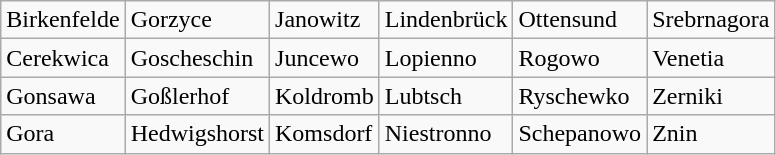<table class="wikitable">
<tr>
<td>Birkenfelde</td>
<td Gorzyce (Żnin County)>Gorzyce</td>
<td>Janowitz</td>
<td>Lindenbrück</td>
<td>Ottensund</td>
<td>Srebrnagora</td>
</tr>
<tr>
<td>Cerekwica</td>
<td>Goscheschin</td>
<td>Juncewo</td>
<td>Lopienno</td>
<td>Rogowo</td>
<td>Venetia</td>
</tr>
<tr>
<td>Gonsawa</td>
<td>Goßlerhof</td>
<td>Koldromb</td>
<td>Lubtsch</td>
<td>Ryschewko</td>
<td>Zerniki</td>
</tr>
<tr>
<td>Gora</td>
<td>Hedwigshorst</td>
<td>Komsdorf</td>
<td>Niestronno</td>
<td>Schepanowo</td>
<td>Znin</td>
</tr>
</table>
